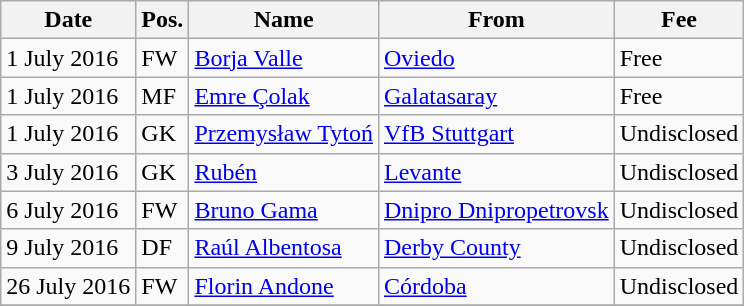<table class="wikitable">
<tr>
<th>Date</th>
<th>Pos.</th>
<th>Name</th>
<th>From</th>
<th>Fee</th>
</tr>
<tr>
<td>1 July 2016</td>
<td>FW</td>
<td> <a href='#'>Borja Valle</a></td>
<td> <a href='#'>Oviedo</a></td>
<td>Free </td>
</tr>
<tr>
<td>1 July 2016</td>
<td>MF</td>
<td> <a href='#'>Emre Çolak</a></td>
<td> <a href='#'>Galatasaray</a></td>
<td>Free </td>
</tr>
<tr>
<td>1 July 2016</td>
<td>GK</td>
<td> <a href='#'>Przemysław Tytoń</a></td>
<td> <a href='#'>VfB Stuttgart</a></td>
<td>Undisclosed </td>
</tr>
<tr>
<td>3 July 2016</td>
<td>GK</td>
<td> <a href='#'>Rubén</a></td>
<td> <a href='#'>Levante</a></td>
<td>Undisclosed </td>
</tr>
<tr>
<td>6 July 2016</td>
<td>FW</td>
<td> <a href='#'>Bruno Gama</a></td>
<td> <a href='#'>Dnipro Dnipropetrovsk</a></td>
<td>Undisclosed </td>
</tr>
<tr>
<td>9 July 2016</td>
<td>DF</td>
<td> <a href='#'>Raúl Albentosa</a></td>
<td> <a href='#'>Derby County</a></td>
<td>Undisclosed </td>
</tr>
<tr>
<td>26 July 2016</td>
<td>FW</td>
<td> <a href='#'>Florin Andone</a></td>
<td> <a href='#'>Córdoba</a></td>
<td>Undisclosed </td>
</tr>
<tr>
</tr>
</table>
